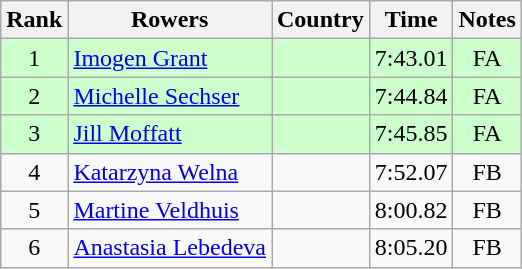<table class="wikitable" style="text-align:center">
<tr>
<th>Rank</th>
<th>Rowers</th>
<th>Country</th>
<th>Time</th>
<th>Notes</th>
</tr>
<tr bgcolor=ccffcc>
<td>1</td>
<td align="left"><a href='#'>Imogen Grant</a></td>
<td align="left"></td>
<td>7:43.01</td>
<td>FA</td>
</tr>
<tr bgcolor=ccffcc>
<td>2</td>
<td align="left"><a href='#'>Michelle Sechser</a></td>
<td align="left"></td>
<td>7:44.84</td>
<td>FA</td>
</tr>
<tr bgcolor=ccffcc>
<td>3</td>
<td align="left"><a href='#'>Jill Moffatt</a></td>
<td align="left"></td>
<td>7:45.85</td>
<td>FA</td>
</tr>
<tr>
<td>4</td>
<td align="left"><a href='#'>Katarzyna Welna</a></td>
<td align="left"></td>
<td>7:52.07</td>
<td>FB</td>
</tr>
<tr>
<td>5</td>
<td align="left"><a href='#'>Martine Veldhuis</a></td>
<td align="left"></td>
<td>8:00.82</td>
<td>FB</td>
</tr>
<tr>
<td>6</td>
<td align="left"><a href='#'>Anastasia Lebedeva</a></td>
<td align="left"></td>
<td>8:05.20</td>
<td>FB</td>
</tr>
</table>
